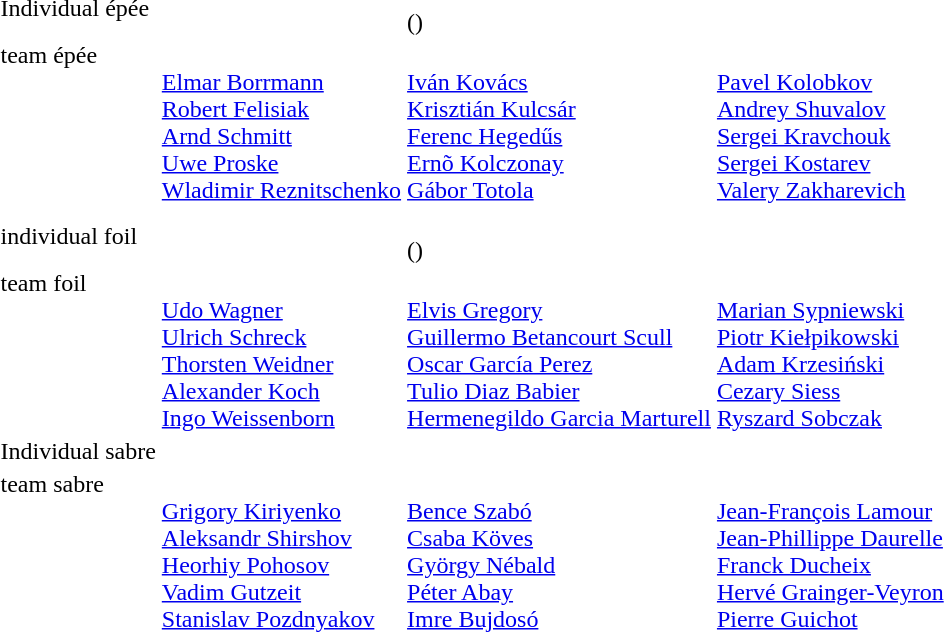<table>
<tr>
<td>Individual épée<br></td>
<td></td>
<td><br>()</td>
<td></td>
</tr>
<tr valign="top">
<td>team épée<br></td>
<td><br><a href='#'>Elmar Borrmann</a><br><a href='#'>Robert Felisiak</a><br><a href='#'>Arnd Schmitt</a><br><a href='#'>Uwe Proske</a><br><a href='#'>Wladimir Reznitschenko</a></td>
<td><br><a href='#'>Iván Kovács</a><br><a href='#'>Krisztián Kulcsár</a><br><a href='#'>Ferenc Hegedűs</a><br><a href='#'>Ernõ Kolczonay</a><br><a href='#'>Gábor Totola</a></td>
<td><br><a href='#'>Pavel Kolobkov</a><br><a href='#'>Andrey Shuvalov</a><br><a href='#'>Sergei Kravchouk</a><br><a href='#'>Sergei Kostarev</a><br><a href='#'>Valery Zakharevich</a></td>
</tr>
<tr>
<td>individual foil<br></td>
<td></td>
<td><br>()</td>
<td></td>
</tr>
<tr valign="top">
<td>team foil<br></td>
<td><br><a href='#'>Udo Wagner</a><br><a href='#'>Ulrich Schreck</a><br><a href='#'>Thorsten Weidner</a><br><a href='#'>Alexander Koch</a><br><a href='#'>Ingo Weissenborn</a></td>
<td><br><a href='#'>Elvis Gregory</a><br><a href='#'>Guillermo Betancourt Scull</a><br><a href='#'>Oscar García Perez</a><br><a href='#'>Tulio Diaz Babier</a><br><a href='#'>Hermenegildo Garcia Marturell</a></td>
<td><br><a href='#'>Marian Sypniewski</a><br><a href='#'>Piotr Kiełpikowski</a><br><a href='#'>Adam Krzesiński</a><br><a href='#'>Cezary Siess</a><br><a href='#'>Ryszard Sobczak</a></td>
</tr>
<tr>
<td>Individual sabre<br></td>
<td></td>
<td></td>
<td></td>
</tr>
<tr valign="top">
<td>team sabre<br></td>
<td><br><a href='#'>Grigory Kiriyenko</a><br><a href='#'>Aleksandr Shirshov</a><br><a href='#'>Heorhiy Pohosov</a><br><a href='#'>Vadim Gutzeit</a><br><a href='#'>Stanislav Pozdnyakov</a></td>
<td><br><a href='#'>Bence Szabó</a><br><a href='#'>Csaba Köves</a><br><a href='#'>György Nébald</a><br><a href='#'>Péter Abay</a><br><a href='#'>Imre Bujdosó</a></td>
<td><br><a href='#'>Jean-François Lamour</a><br><a href='#'>Jean-Phillippe Daurelle</a><br><a href='#'>Franck Ducheix</a><br><a href='#'>Hervé Grainger-Veyron</a><br><a href='#'>Pierre Guichot</a></td>
</tr>
<tr>
</tr>
</table>
